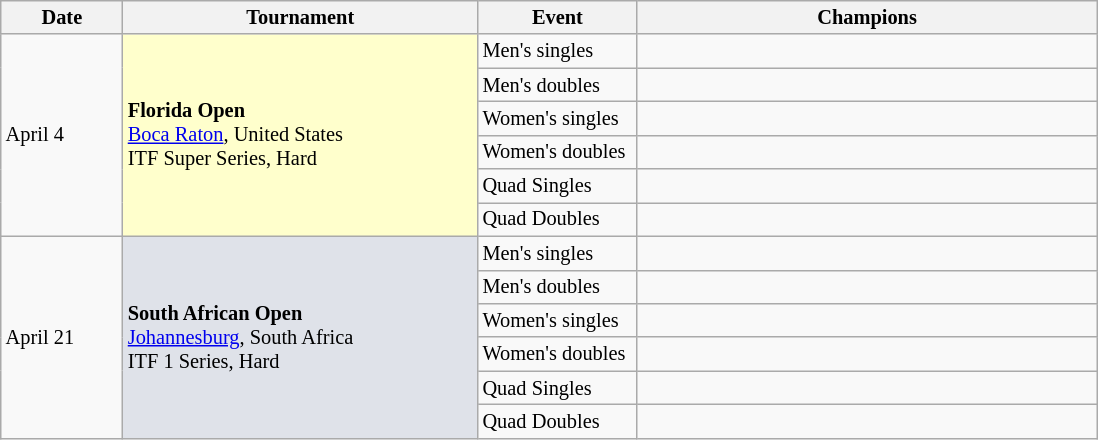<table class=wikitable style=font-size:85%>
<tr>
<th width=75>Date</th>
<th width=230>Tournament</th>
<th width=100>Event</th>
<th width=300>Champions</th>
</tr>
<tr>
<td rowspan=6>April 4</td>
<td bgcolor=#ffffcc rowspan=6><strong>Florida Open</strong><br> <a href='#'>Boca Raton</a>, United States<br>ITF Super Series, Hard</td>
<td>Men's singles</td>
<td></td>
</tr>
<tr>
<td>Men's doubles</td>
<td><br></td>
</tr>
<tr>
<td>Women's singles</td>
<td></td>
</tr>
<tr>
<td>Women's doubles</td>
<td><br></td>
</tr>
<tr>
<td>Quad Singles</td>
<td></td>
</tr>
<tr>
<td>Quad Doubles</td>
<td><br></td>
</tr>
<tr>
<td rowspan=6>April 21</td>
<td bgcolor=#dfe2e9 rowspan=6><strong>South African Open</strong><br> <a href='#'>Johannesburg</a>, South Africa<br>ITF 1 Series, Hard</td>
<td>Men's singles</td>
<td></td>
</tr>
<tr>
<td>Men's doubles</td>
<td><br></td>
</tr>
<tr>
<td>Women's singles</td>
<td></td>
</tr>
<tr>
<td>Women's doubles</td>
<td><br></td>
</tr>
<tr>
<td>Quad Singles</td>
<td></td>
</tr>
<tr>
<td>Quad Doubles</td>
<td><br></td>
</tr>
</table>
